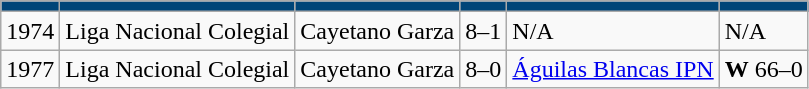<table class="wikitable">
<tr>
<th style=background:#004578></th>
<th style=background:#004578></th>
<th style=background:#004578></th>
<th style=background:#004578></th>
<th style=background:#004578></th>
<th style=background:#004578></th>
</tr>
<tr>
<td>1974</td>
<td>Liga Nacional Colegial</td>
<td>Cayetano Garza</td>
<td>8–1</td>
<td>N/A</td>
<td>N/A</td>
</tr>
<tr>
<td>1977</td>
<td>Liga Nacional Colegial</td>
<td>Cayetano Garza</td>
<td>8–0</td>
<td><a href='#'>Águilas Blancas IPN</a></td>
<td><strong>W</strong> 66–0</td>
</tr>
</table>
